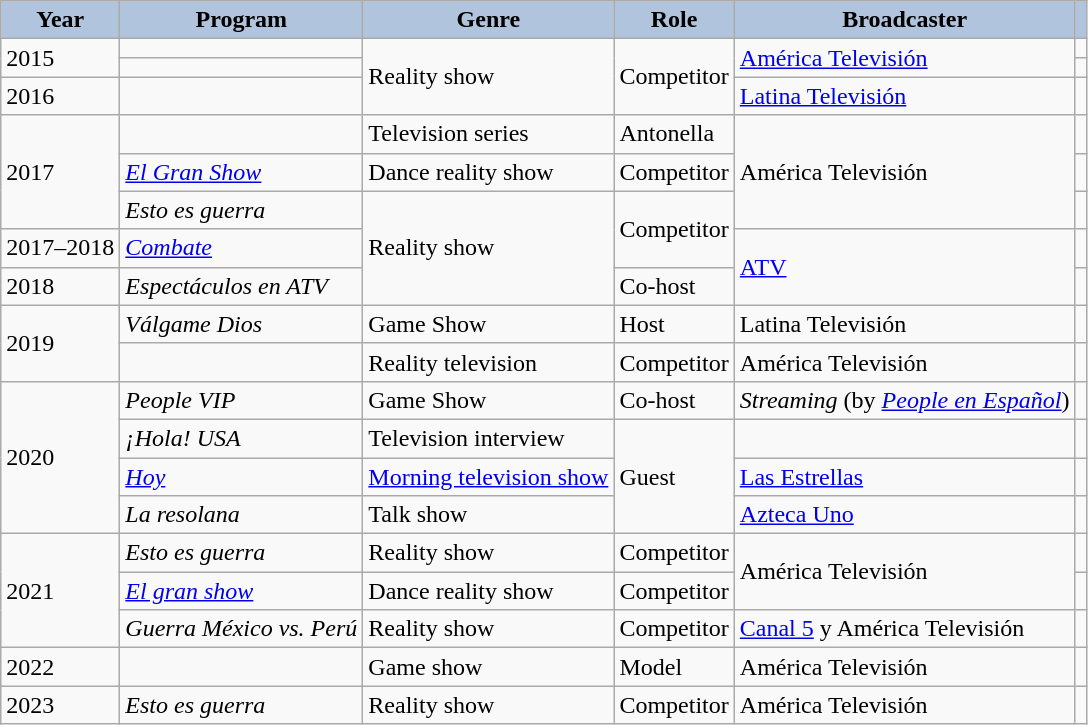<table class="wikitable">
<tr>
<th style="background:#B0C4DE;">Year</th>
<th style="background:#B0C4DE;">Program</th>
<th style="background:#B0C4DE;">Genre</th>
<th style="background:#B0C4DE;">Role</th>
<th style="background:#B0C4DE;">Broadcaster</th>
<th style="background:#B0C4DE;"></th>
</tr>
<tr>
<td rowspan="2">2015</td>
<td><em></em></td>
<td rowspan="3">Reality show</td>
<td rowspan="3">Competitor</td>
<td rowspan="2"><a href='#'>América Televisión</a></td>
<td></td>
</tr>
<tr>
<td><em></em></td>
<td></td>
</tr>
<tr>
<td>2016</td>
<td><em></em></td>
<td><a href='#'>Latina Televisión</a></td>
<td></td>
</tr>
<tr>
<td rowspan="3">2017</td>
<td><em></em></td>
<td>Television series</td>
<td>Antonella</td>
<td rowspan="3">América Televisión</td>
<td></td>
</tr>
<tr>
<td><em><a href='#'>El Gran Show</a></em></td>
<td>Dance reality show</td>
<td>Competitor</td>
<td></td>
</tr>
<tr>
<td><em>Esto es guerra</em></td>
<td rowspan="3">Reality show</td>
<td rowspan="2">Competitor</td>
<td></td>
</tr>
<tr>
<td>2017–2018</td>
<td><em><a href='#'>Combate</a></em></td>
<td rowspan="2"><a href='#'>ATV</a></td>
<td></td>
</tr>
<tr>
<td>2018</td>
<td><em>Espectáculos en ATV</em></td>
<td>Co-host</td>
<td></td>
</tr>
<tr>
<td rowspan="2">2019</td>
<td><em>Válgame Dios</em></td>
<td>Game Show</td>
<td>Host</td>
<td>Latina Televisión</td>
<td></td>
</tr>
<tr>
<td><em></em></td>
<td>Reality television</td>
<td>Competitor</td>
<td>América Televisión</td>
<td></td>
</tr>
<tr>
<td rowspan="4">2020</td>
<td><em>People VIP</em></td>
<td>Game Show</td>
<td>Co-host</td>
<td><em>Streaming</em> (by <em><a href='#'>People en Español</a></em>)</td>
<td></td>
</tr>
<tr>
<td><em>¡Hola! USA</em></td>
<td>Television interview</td>
<td rowspan="3">Guest</td>
<td></td>
<td></td>
</tr>
<tr>
<td><em><a href='#'>Hoy</a></em></td>
<td><a href='#'>Morning television show</a></td>
<td><a href='#'>Las Estrellas</a></td>
<td></td>
</tr>
<tr>
<td><em>La resolana</em></td>
<td>Talk show</td>
<td><a href='#'>Azteca Uno</a></td>
<td></td>
</tr>
<tr>
<td rowspan="3">2021</td>
<td><em>Esto es guerra</em></td>
<td>Reality show</td>
<td>Competitor</td>
<td rowspan="2">América Televisión</td>
<td></td>
</tr>
<tr>
<td><em><a href='#'>El gran show</a></em></td>
<td>Dance reality show</td>
<td>Competitor</td>
<td></td>
</tr>
<tr>
<td><em>Guerra México vs. Perú</em></td>
<td>Reality show</td>
<td>Competitor</td>
<td><a href='#'>Canal 5</a> y América Televisión</td>
<td></td>
</tr>
<tr>
<td>2022</td>
<td><em></em></td>
<td>Game show</td>
<td>Model</td>
<td>América Televisión</td>
<td></td>
</tr>
<tr>
<td>2023</td>
<td><em>Esto es guerra</em></td>
<td>Reality show</td>
<td>Competitor</td>
<td>América Televisión</td>
<td></td>
</tr>
</table>
